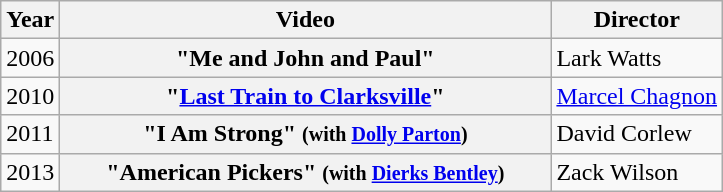<table class="wikitable plainrowheaders">
<tr>
<th>Year</th>
<th style="width:20em;">Video</th>
<th>Director</th>
</tr>
<tr>
<td>2006</td>
<th scope="row">"Me and John and Paul"</th>
<td>Lark Watts</td>
</tr>
<tr>
<td>2010</td>
<th scope="row">"<a href='#'>Last Train to Clarksville</a>"</th>
<td><a href='#'>Marcel Chagnon</a></td>
</tr>
<tr>
<td>2011</td>
<th scope="row">"I Am Strong" <small>(with <a href='#'>Dolly Parton</a>)</small></th>
<td>David Corlew</td>
</tr>
<tr>
<td>2013</td>
<th scope="row">"American Pickers" <small>(with <a href='#'>Dierks Bentley</a>)</small></th>
<td>Zack Wilson</td>
</tr>
</table>
